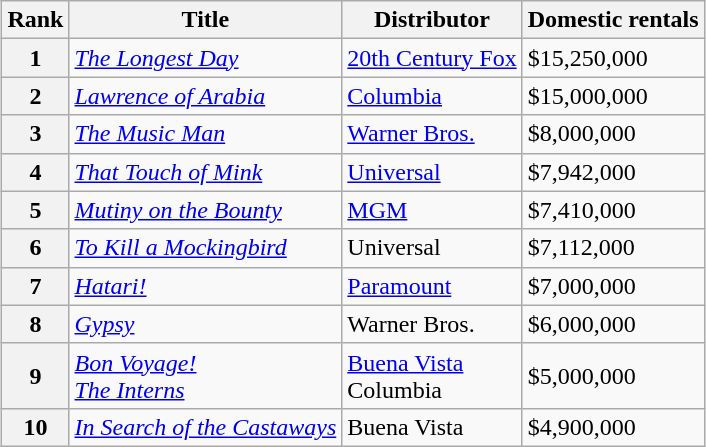<table class="wikitable sortable" style="margin:auto; margin:auto;">
<tr>
<th>Rank</th>
<th>Title</th>
<th>Distributor</th>
<th>Domestic rentals</th>
</tr>
<tr>
<th style="text-align:center;">1</th>
<td><em><a href='#'>The Longest Day</a></em></td>
<td><a href='#'>20th Century Fox</a></td>
<td>$15,250,000</td>
</tr>
<tr>
<th style="text-align:center;">2</th>
<td><em><a href='#'>Lawrence of Arabia</a></em></td>
<td><a href='#'>Columbia</a></td>
<td>$15,000,000</td>
</tr>
<tr>
<th style="text-align:center;">3</th>
<td><em><a href='#'>The Music Man</a></em></td>
<td><a href='#'>Warner Bros.</a></td>
<td>$8,000,000</td>
</tr>
<tr>
<th style="text-align:center;">4</th>
<td><em><a href='#'>That Touch of Mink</a></em></td>
<td><a href='#'>Universal</a></td>
<td>$7,942,000</td>
</tr>
<tr>
<th style="text-align:center;">5</th>
<td><em><a href='#'>Mutiny on the Bounty</a></em></td>
<td><a href='#'>MGM</a></td>
<td>$7,410,000</td>
</tr>
<tr>
<th style="text-align:center;">6</th>
<td><em><a href='#'>To Kill a Mockingbird</a></em></td>
<td>Universal</td>
<td>$7,112,000</td>
</tr>
<tr>
<th style="text-align:center;">7</th>
<td><em><a href='#'>Hatari!</a></em></td>
<td><a href='#'>Paramount</a></td>
<td>$7,000,000</td>
</tr>
<tr>
<th style="text-align:center;">8</th>
<td><em><a href='#'>Gypsy</a></em></td>
<td>Warner Bros.</td>
<td>$6,000,000</td>
</tr>
<tr>
<th style="text-align:center;">9</th>
<td><em><a href='#'>Bon Voyage!</a></em><br><em><a href='#'>The Interns</a></em></td>
<td><a href='#'>Buena Vista</a><br>Columbia</td>
<td>$5,000,000</td>
</tr>
<tr>
<th style="text-align:center;">10</th>
<td><em><a href='#'>In Search of the Castaways</a></em></td>
<td>Buena Vista</td>
<td>$4,900,000</td>
</tr>
</table>
